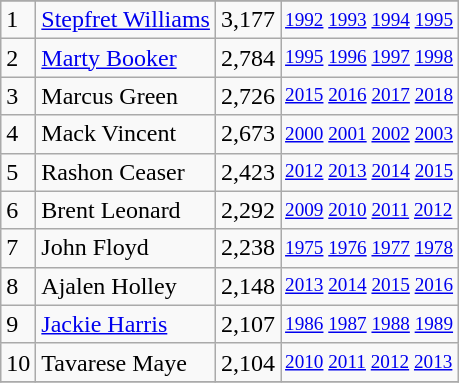<table class="wikitable">
<tr>
</tr>
<tr>
<td>1</td>
<td><a href='#'>Stepfret Williams</a></td>
<td>3,177</td>
<td style="font-size:80%;"><a href='#'>1992</a> <a href='#'>1993</a> <a href='#'>1994</a> <a href='#'>1995</a></td>
</tr>
<tr>
<td>2</td>
<td><a href='#'>Marty Booker</a></td>
<td>2,784</td>
<td style="font-size:80%;"><a href='#'>1995</a> <a href='#'>1996</a> <a href='#'>1997</a> <a href='#'>1998</a></td>
</tr>
<tr>
<td>3</td>
<td>Marcus Green</td>
<td>2,726</td>
<td style="font-size:80%;"><a href='#'>2015</a> <a href='#'>2016</a> <a href='#'>2017</a> <a href='#'>2018</a></td>
</tr>
<tr>
<td>4</td>
<td>Mack Vincent</td>
<td>2,673</td>
<td style="font-size:80%;"><a href='#'>2000</a> <a href='#'>2001</a> <a href='#'>2002</a> <a href='#'>2003</a></td>
</tr>
<tr>
<td>5</td>
<td>Rashon Ceaser</td>
<td>2,423</td>
<td style="font-size:80%;"><a href='#'>2012</a> <a href='#'>2013</a> <a href='#'>2014</a> <a href='#'>2015</a></td>
</tr>
<tr>
<td>6</td>
<td>Brent Leonard</td>
<td>2,292</td>
<td style="font-size:80%;"><a href='#'>2009</a> <a href='#'>2010</a> <a href='#'>2011</a> <a href='#'>2012</a></td>
</tr>
<tr>
<td>7</td>
<td>John Floyd</td>
<td>2,238</td>
<td style="font-size:80%;"><a href='#'>1975</a> <a href='#'>1976</a> <a href='#'>1977</a> <a href='#'>1978</a></td>
</tr>
<tr>
<td>8</td>
<td>Ajalen Holley</td>
<td>2,148</td>
<td style="font-size:80%;"><a href='#'>2013</a> <a href='#'>2014</a> <a href='#'>2015</a> <a href='#'>2016</a></td>
</tr>
<tr>
<td>9</td>
<td><a href='#'>Jackie Harris</a></td>
<td>2,107</td>
<td style="font-size:80%;"><a href='#'>1986</a> <a href='#'>1987</a> <a href='#'>1988</a> <a href='#'>1989</a></td>
</tr>
<tr>
<td>10</td>
<td>Tavarese Maye</td>
<td>2,104</td>
<td style="font-size:80%;"><a href='#'>2010</a> <a href='#'>2011</a> <a href='#'>2012</a> <a href='#'>2013</a></td>
</tr>
<tr>
</tr>
</table>
